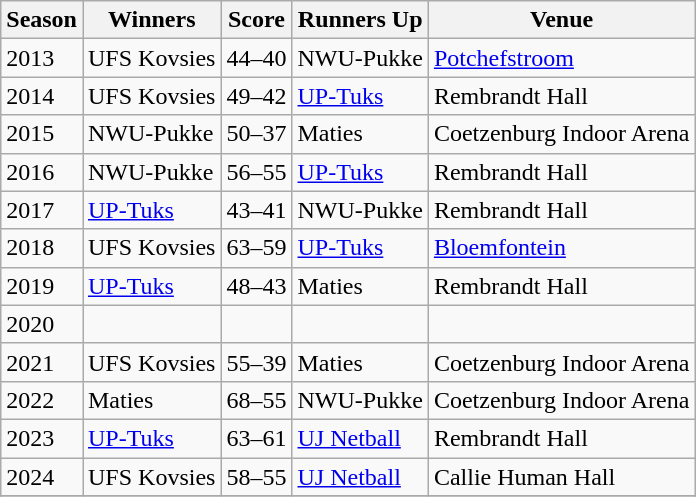<table class="wikitable collapsible">
<tr>
<th>Season</th>
<th>Winners</th>
<th>Score</th>
<th>Runners Up</th>
<th>Venue</th>
</tr>
<tr>
<td>2013</td>
<td>UFS Kovsies</td>
<td>44–40</td>
<td>NWU-Pukke</td>
<td><a href='#'>Potchefstroom</a></td>
</tr>
<tr>
<td>2014</td>
<td>UFS Kovsies</td>
<td>49–42</td>
<td><a href='#'>UP-Tuks</a></td>
<td>Rembrandt Hall</td>
</tr>
<tr>
<td>2015</td>
<td>NWU-Pukke</td>
<td>50–37</td>
<td>Maties</td>
<td>Coetzenburg Indoor Arena</td>
</tr>
<tr>
<td>2016</td>
<td>NWU-Pukke</td>
<td>56–55</td>
<td><a href='#'>UP-Tuks</a></td>
<td>Rembrandt Hall</td>
</tr>
<tr>
<td>2017</td>
<td><a href='#'>UP-Tuks</a></td>
<td>43–41</td>
<td>NWU-Pukke</td>
<td>Rembrandt Hall</td>
</tr>
<tr>
<td>2018</td>
<td>UFS Kovsies</td>
<td>63–59</td>
<td><a href='#'>UP-Tuks</a></td>
<td><a href='#'>Bloemfontein</a></td>
</tr>
<tr>
<td>2019</td>
<td><a href='#'>UP-Tuks</a></td>
<td>48–43</td>
<td>Maties</td>
<td>Rembrandt Hall</td>
</tr>
<tr>
<td>2020</td>
<td><em></em></td>
<td></td>
<td></td>
<td></td>
</tr>
<tr>
<td>2021</td>
<td>UFS Kovsies</td>
<td>55–39</td>
<td>Maties</td>
<td>Coetzenburg Indoor Arena</td>
</tr>
<tr>
<td>2022</td>
<td>Maties</td>
<td>68–55</td>
<td>NWU-Pukke</td>
<td>Coetzenburg Indoor Arena</td>
</tr>
<tr>
<td>2023</td>
<td><a href='#'>UP-Tuks</a></td>
<td>63–61</td>
<td><a href='#'>UJ Netball</a></td>
<td>Rembrandt Hall</td>
</tr>
<tr>
<td>2024</td>
<td>UFS Kovsies</td>
<td>58–55</td>
<td><a href='#'>UJ Netball</a></td>
<td>Callie Human Hall</td>
</tr>
<tr>
</tr>
</table>
